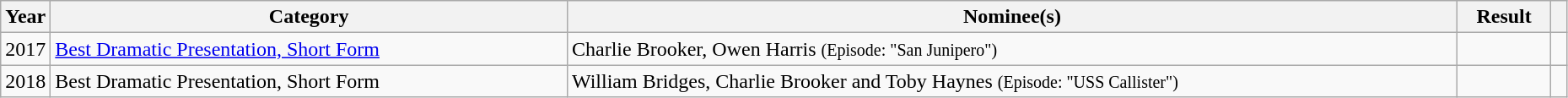<table class="wikitable sortable" style="width:98%; summary:Black Mirror won zero of two awards.">
<tr>
<th scope="col" style="width:3%;">Year</th>
<th scope="col" style="width:33%;">Category</th>
<th>Nominee(s)</th>
<th scope="col" style="width:6%;">Result</th>
<th scope="col" class="unsortable" style="width:1%;"></th>
</tr>
<tr>
<td style="text-align: center;">2017</td>
<td><a href='#'>Best Dramatic Presentation, Short Form</a></td>
<td>Charlie Brooker, Owen Harris <small>(Episode: "San Junipero")</small></td>
<td></td>
<td align="center"></td>
</tr>
<tr>
<td style="text-align: center;">2018</td>
<td>Best Dramatic Presentation, Short Form</td>
<td>William Bridges, Charlie Brooker and Toby Haynes <small>(Episode: "USS Callister")</small></td>
<td></td>
<td align="center"></td>
</tr>
</table>
